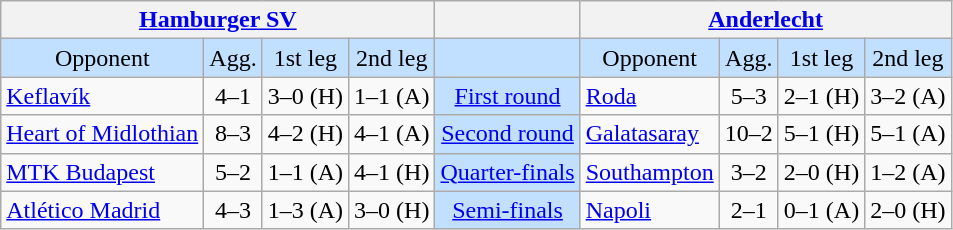<table class="wikitable" style="text-align:center">
<tr>
<th colspan=4> <a href='#'>Hamburger SV</a></th>
<th></th>
<th colspan=4> <a href='#'>Anderlecht</a></th>
</tr>
<tr style="background:#c1e0ff">
<td>Opponent</td>
<td>Agg.</td>
<td>1st leg</td>
<td>2nd leg</td>
<td></td>
<td>Opponent</td>
<td>Agg.</td>
<td>1st leg</td>
<td>2nd leg</td>
</tr>
<tr>
<td align=left> <a href='#'>Keflavík</a></td>
<td>4–1</td>
<td>3–0 (H)</td>
<td>1–1 (A)</td>
<td style="background:#c1e0ff;"><a href='#'>First round</a></td>
<td align=left> <a href='#'>Roda</a></td>
<td>5–3</td>
<td>2–1 (H)</td>
<td>3–2 (A)</td>
</tr>
<tr>
<td align=left> <a href='#'>Heart of Midlothian</a></td>
<td>8–3</td>
<td>4–2 (H)</td>
<td>4–1 (A)</td>
<td style="background:#c1e0ff;"><a href='#'>Second round</a></td>
<td align=left> <a href='#'>Galatasaray</a></td>
<td>10–2</td>
<td>5–1 (H)</td>
<td>5–1 (A)</td>
</tr>
<tr>
<td align=left> <a href='#'>MTK Budapest</a></td>
<td>5–2</td>
<td>1–1 (A)</td>
<td>4–1 (H)</td>
<td style="background:#c1e0ff;"><a href='#'>Quarter-finals</a></td>
<td align=left> <a href='#'>Southampton</a></td>
<td>3–2</td>
<td>2–0 (H)</td>
<td>1–2 (A)</td>
</tr>
<tr>
<td align=left> <a href='#'>Atlético Madrid</a></td>
<td>4–3</td>
<td>1–3 (A)</td>
<td>3–0 (H)</td>
<td style="background:#c1e0ff;"><a href='#'>Semi-finals</a></td>
<td align=left> <a href='#'>Napoli</a></td>
<td>2–1</td>
<td>0–1 (A)</td>
<td>2–0 (H)</td>
</tr>
</table>
